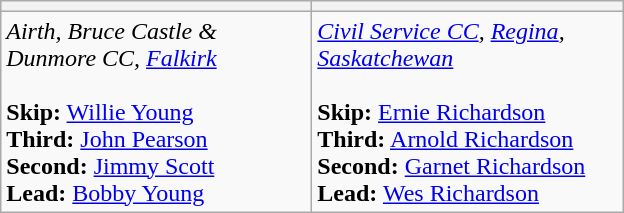<table class="wikitable">
<tr>
<th bgcolor="#efefef" width="200"></th>
<th bgcolor="#efefef" width="200"></th>
</tr>
<tr align=center>
<td align=left><em>Airth, Bruce Castle & Dunmore CC, <a href='#'>Falkirk</a></em> <br><br><strong>Skip:</strong> <a href='#'>Willie Young</a> <br>
<strong>Third:</strong> <a href='#'>John Pearson</a> <br>
<strong>Second:</strong> <a href='#'>Jimmy Scott</a> <br>
<strong>Lead:</strong> <a href='#'>Bobby Young</a> <br></td>
<td align=left><em><a href='#'>Civil Service CC</a>, <a href='#'>Regina</a>, <a href='#'>Saskatchewan</a></em><br><br><strong>Skip:</strong> <a href='#'>Ernie Richardson</a> <br>
<strong>Third:</strong> <a href='#'>Arnold Richardson</a> <br>
<strong>Second:</strong> <a href='#'>Garnet Richardson</a> <br>
<strong>Lead:</strong> <a href='#'>Wes Richardson</a> <br></td>
</tr>
</table>
